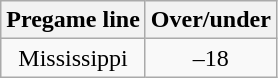<table class="wikitable" style="margin-right: auto; margin-right: auto; border: none;">
<tr align="center">
<th style=>Pregame line</th>
<th style=>Over/under</th>
</tr>
<tr align="center">
<td>Mississippi</td>
<td>–18</td>
</tr>
</table>
